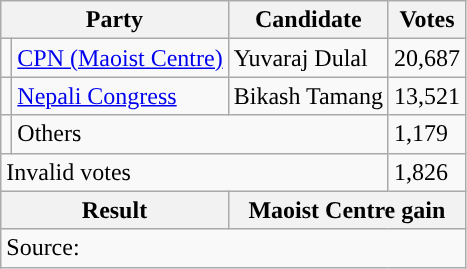<table class="wikitable">
<tr>
<th colspan="2">Party</th>
<th>Candidate</th>
<th>Votes</th>
</tr>
<tr>
<td style="background-color:"></td>
<td><a href='#'>CPN (Maoist Centre)</a></td>
<td>Yuvaraj Dulal</td>
<td>20,687</td>
</tr>
<tr>
<td style="background-color:"></td>
<td><a href='#'>Nepali Congress</a></td>
<td>Bikash Tamang</td>
<td>13,521</td>
</tr>
<tr>
<td></td>
<td colspan="2">Others</td>
<td>1,179</td>
</tr>
<tr>
<td colspan="3">Invalid votes</td>
<td>1,826</td>
</tr>
<tr>
<th colspan="2">Result</th>
<th colspan="2">Maoist Centre gain</th>
</tr>
<tr>
<td colspan="4">Source: </td>
</tr>
</table>
